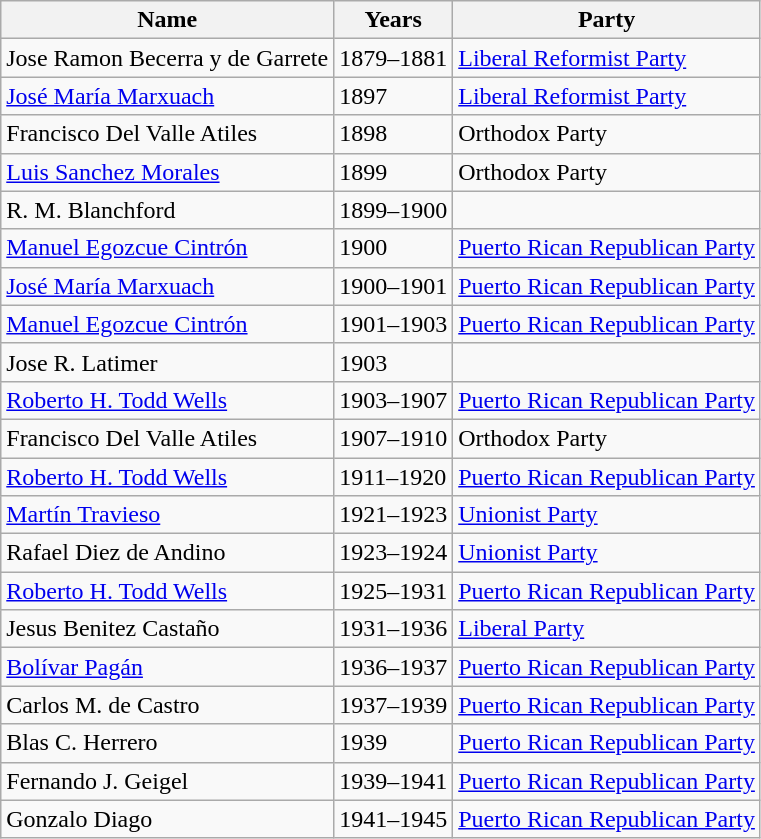<table class="wikitable">
<tr>
<th>Name</th>
<th>Years</th>
<th>Party</th>
</tr>
<tr>
<td>Jose Ramon Becerra y de Garrete</td>
<td>1879–1881</td>
<td><a href='#'>Liberal Reformist Party</a></td>
</tr>
<tr>
<td><a href='#'>José María Marxuach</a></td>
<td>1897</td>
<td><a href='#'>Liberal Reformist Party</a></td>
</tr>
<tr>
<td>Francisco Del Valle Atiles</td>
<td>1898</td>
<td>Orthodox Party</td>
</tr>
<tr>
<td><a href='#'>Luis Sanchez Morales</a></td>
<td>1899</td>
<td>Orthodox Party</td>
</tr>
<tr>
<td>R. M. Blanchford</td>
<td>1899–1900</td>
<td></td>
</tr>
<tr>
<td><a href='#'>Manuel Egozcue Cintrón</a></td>
<td>1900</td>
<td><a href='#'>Puerto Rican Republican Party</a></td>
</tr>
<tr>
<td><a href='#'>José María Marxuach</a></td>
<td>1900–1901</td>
<td><a href='#'>Puerto Rican Republican Party</a></td>
</tr>
<tr>
<td><a href='#'>Manuel Egozcue Cintrón</a></td>
<td>1901–1903</td>
<td><a href='#'>Puerto Rican Republican Party</a></td>
</tr>
<tr>
<td>Jose R. Latimer</td>
<td>1903</td>
<td></td>
</tr>
<tr>
<td><a href='#'>Roberto H. Todd Wells</a></td>
<td>1903–1907</td>
<td><a href='#'>Puerto Rican Republican Party</a></td>
</tr>
<tr>
<td>Francisco Del Valle Atiles</td>
<td>1907–1910</td>
<td>Orthodox Party</td>
</tr>
<tr>
<td><a href='#'>Roberto H. Todd Wells</a></td>
<td>1911–1920</td>
<td><a href='#'>Puerto Rican Republican Party</a></td>
</tr>
<tr>
<td><a href='#'>Martín Travieso</a></td>
<td>1921–1923</td>
<td><a href='#'>Unionist Party</a></td>
</tr>
<tr>
<td>Rafael Diez de Andino</td>
<td>1923–1924</td>
<td><a href='#'>Unionist Party</a></td>
</tr>
<tr>
<td><a href='#'>Roberto H. Todd Wells</a></td>
<td>1925–1931</td>
<td><a href='#'>Puerto Rican Republican Party</a></td>
</tr>
<tr>
<td>Jesus Benitez Castaño</td>
<td>1931–1936</td>
<td><a href='#'>Liberal Party</a></td>
</tr>
<tr>
<td><a href='#'>Bolívar Pagán</a></td>
<td>1936–1937</td>
<td><a href='#'>Puerto Rican Republican Party</a></td>
</tr>
<tr>
<td>Carlos M. de Castro</td>
<td>1937–1939</td>
<td><a href='#'>Puerto Rican Republican Party</a></td>
</tr>
<tr>
<td>Blas C. Herrero</td>
<td>1939</td>
<td><a href='#'>Puerto Rican Republican Party</a></td>
</tr>
<tr>
<td>Fernando J. Geigel</td>
<td>1939–1941</td>
<td><a href='#'>Puerto Rican Republican Party</a></td>
</tr>
<tr>
<td>Gonzalo Diago</td>
<td>1941–1945</td>
<td><a href='#'>Puerto Rican Republican Party</a></td>
</tr>
</table>
